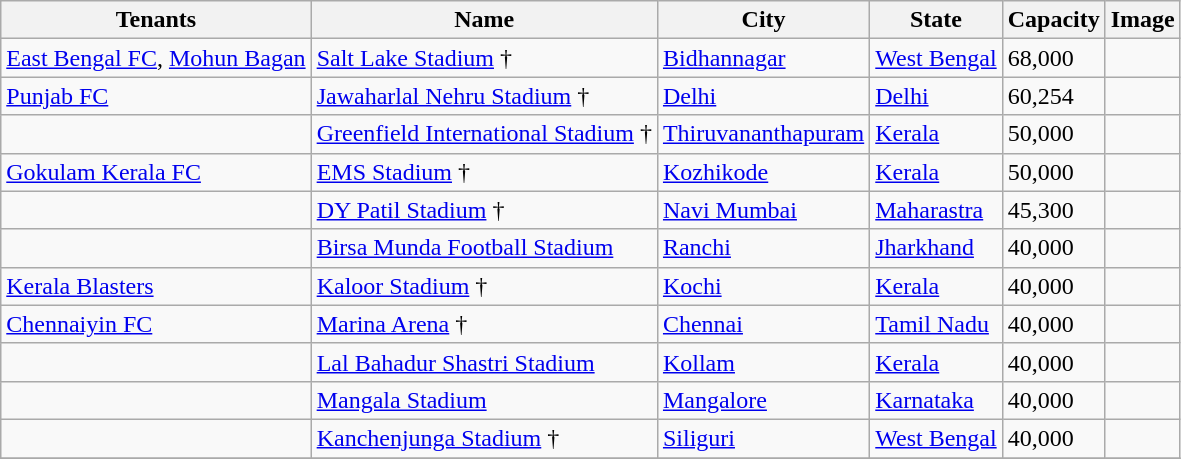<table class="wikitable sortable collapsible static-row-numbers">
<tr>
<th>Tenants</th>
<th>Name</th>
<th>City</th>
<th>State</th>
<th>Capacity</th>
<th>Image</th>
</tr>
<tr>
<td><a href='#'>East Bengal FC</a>, <a href='#'>Mohun Bagan</a></td>
<td><a href='#'>Salt Lake Stadium</a> †</td>
<td><a href='#'>Bidhannagar</a></td>
<td><a href='#'>West Bengal</a></td>
<td>68,000</td>
<td></td>
</tr>
<tr>
<td><a href='#'>Punjab FC</a></td>
<td><a href='#'>Jawaharlal Nehru Stadium</a> †</td>
<td><a href='#'>Delhi</a></td>
<td><a href='#'>Delhi</a></td>
<td>60,254</td>
<td></td>
</tr>
<tr>
<td></td>
<td><a href='#'>Greenfield International Stadium</a> †</td>
<td><a href='#'>Thiruvananthapuram</a></td>
<td><a href='#'>Kerala</a></td>
<td>50,000</td>
<td></td>
</tr>
<tr>
<td><a href='#'>Gokulam Kerala FC</a></td>
<td><a href='#'>EMS Stadium</a> †</td>
<td><a href='#'>Kozhikode</a></td>
<td><a href='#'>Kerala</a></td>
<td>50,000</td>
<td></td>
</tr>
<tr>
<td></td>
<td><a href='#'>DY Patil Stadium</a> †</td>
<td><a href='#'>Navi Mumbai</a></td>
<td><a href='#'>Maharastra</a></td>
<td>45,300</td>
<td></td>
</tr>
<tr>
<td></td>
<td><a href='#'>Birsa Munda Football Stadium</a></td>
<td><a href='#'>Ranchi</a></td>
<td><a href='#'>Jharkhand</a></td>
<td>40,000</td>
<td></td>
</tr>
<tr>
<td><a href='#'>Kerala Blasters</a></td>
<td><a href='#'>Kaloor Stadium</a> †</td>
<td><a href='#'>Kochi</a></td>
<td><a href='#'>Kerala</a></td>
<td>40,000</td>
<td></td>
</tr>
<tr>
<td><a href='#'>Chennaiyin FC</a></td>
<td><a href='#'>Marina Arena</a> †</td>
<td><a href='#'>Chennai</a></td>
<td><a href='#'>Tamil Nadu</a></td>
<td>40,000</td>
<td></td>
</tr>
<tr>
<td></td>
<td><a href='#'>Lal Bahadur Shastri Stadium</a></td>
<td><a href='#'>Kollam</a></td>
<td><a href='#'>Kerala</a></td>
<td>40,000</td>
<td></td>
</tr>
<tr>
<td></td>
<td><a href='#'>Mangala Stadium</a></td>
<td><a href='#'>Mangalore</a></td>
<td><a href='#'>Karnataka</a></td>
<td>40,000</td>
<td></td>
</tr>
<tr>
<td></td>
<td><a href='#'>Kanchenjunga Stadium</a> †</td>
<td><a href='#'>Siliguri</a></td>
<td><a href='#'>West Bengal</a></td>
<td>40,000</td>
<td></td>
</tr>
<tr>
</tr>
</table>
